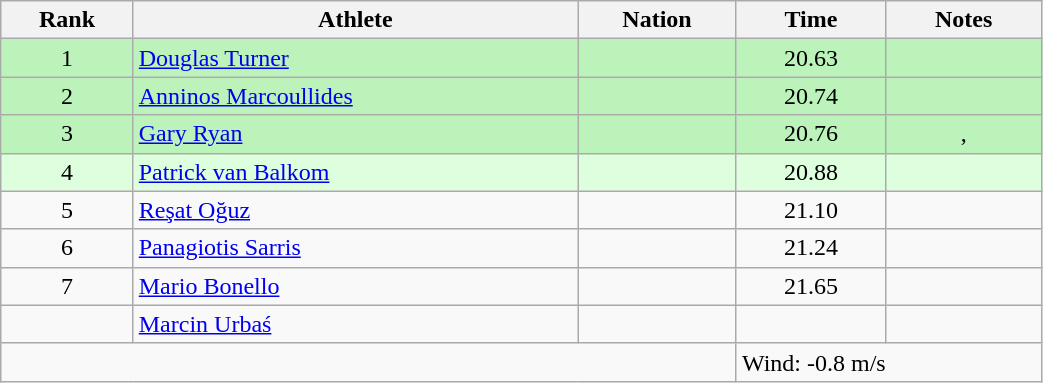<table class="wikitable sortable" style="text-align:center;width: 55%;">
<tr>
<th scope="col">Rank</th>
<th scope="col">Athlete</th>
<th scope="col">Nation</th>
<th scope="col">Time</th>
<th scope="col">Notes</th>
</tr>
<tr bgcolor=bbf3bb>
<td>1</td>
<td align=left><a href='#'>Douglas Turner</a></td>
<td align=left></td>
<td>20.63</td>
<td></td>
</tr>
<tr bgcolor=bbf3bb>
<td>2</td>
<td align=left><a href='#'>Anninos Marcoullides</a></td>
<td align=left></td>
<td>20.74</td>
<td></td>
</tr>
<tr bgcolor=bbf3bb>
<td>3</td>
<td align=left><a href='#'>Gary Ryan</a></td>
<td align=left></td>
<td>20.76</td>
<td>, </td>
</tr>
<tr bgcolor=ddffdd>
<td>4</td>
<td align=left><a href='#'>Patrick van Balkom</a></td>
<td align=left></td>
<td>20.88</td>
<td></td>
</tr>
<tr>
<td>5</td>
<td align=left><a href='#'>Reşat Oğuz</a></td>
<td align=left></td>
<td>21.10</td>
<td></td>
</tr>
<tr>
<td>6</td>
<td align=left><a href='#'>Panagiotis Sarris</a></td>
<td align=left></td>
<td>21.24</td>
<td></td>
</tr>
<tr>
<td>7</td>
<td align=left><a href='#'>Mario Bonello</a></td>
<td align=left></td>
<td>21.65</td>
<td></td>
</tr>
<tr>
<td></td>
<td align=left><a href='#'>Marcin Urbaś</a></td>
<td align=left></td>
<td></td>
<td></td>
</tr>
<tr class="sortbottom">
<td colspan="3"></td>
<td colspan="2" style="text-align:left;">Wind: -0.8 m/s</td>
</tr>
</table>
